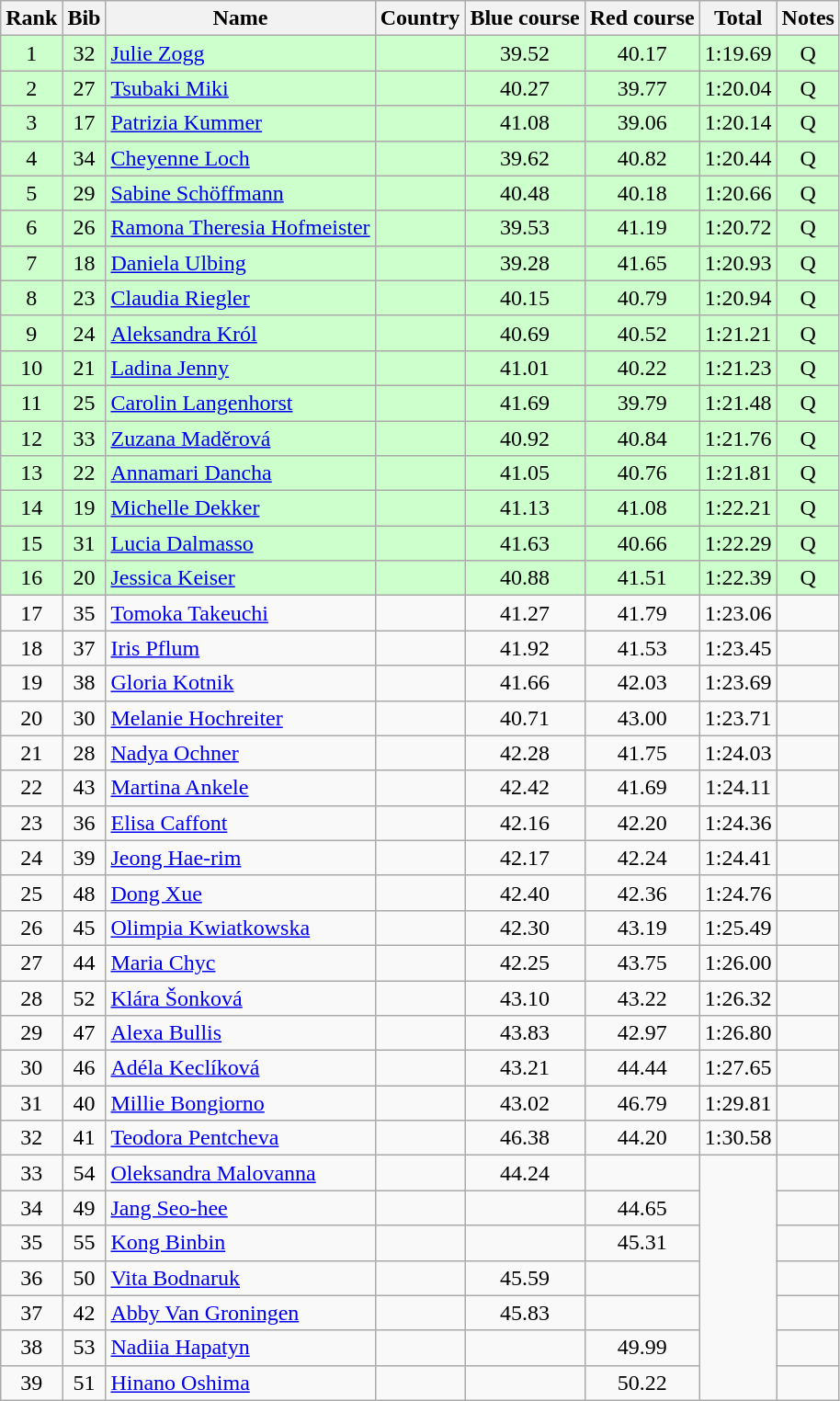<table class="wikitable sortable" style="text-align:center">
<tr>
<th>Rank</th>
<th>Bib</th>
<th>Name</th>
<th>Country</th>
<th>Blue course</th>
<th>Red course</th>
<th>Total</th>
<th>Notes</th>
</tr>
<tr bgcolor=ccffcc>
<td>1</td>
<td>32</td>
<td align=left><a href='#'>Julie Zogg</a></td>
<td align=left></td>
<td>39.52</td>
<td>40.17</td>
<td>1:19.69</td>
<td>Q</td>
</tr>
<tr bgcolor=ccffcc>
<td>2</td>
<td>27</td>
<td align=left><a href='#'>Tsubaki Miki</a></td>
<td align=left></td>
<td>40.27</td>
<td>39.77</td>
<td>1:20.04</td>
<td>Q</td>
</tr>
<tr bgcolor=ccffcc>
<td>3</td>
<td>17</td>
<td align=left><a href='#'>Patrizia Kummer</a></td>
<td align=left></td>
<td>41.08</td>
<td>39.06</td>
<td>1:20.14</td>
<td>Q</td>
</tr>
<tr bgcolor=ccffcc>
<td>4</td>
<td>34</td>
<td align=left><a href='#'>Cheyenne Loch</a></td>
<td align=left></td>
<td>39.62</td>
<td>40.82</td>
<td>1:20.44</td>
<td>Q</td>
</tr>
<tr bgcolor=ccffcc>
<td>5</td>
<td>29</td>
<td align=left><a href='#'>Sabine Schöffmann</a></td>
<td align=left></td>
<td>40.48</td>
<td>40.18</td>
<td>1:20.66</td>
<td>Q</td>
</tr>
<tr bgcolor=ccffcc>
<td>6</td>
<td>26</td>
<td align=left><a href='#'>Ramona Theresia Hofmeister</a></td>
<td align=left></td>
<td>39.53</td>
<td>41.19</td>
<td>1:20.72</td>
<td>Q</td>
</tr>
<tr bgcolor=ccffcc>
<td>7</td>
<td>18</td>
<td align=left><a href='#'>Daniela Ulbing</a></td>
<td align=left></td>
<td>39.28</td>
<td>41.65</td>
<td>1:20.93</td>
<td>Q</td>
</tr>
<tr bgcolor=ccffcc>
<td>8</td>
<td>23</td>
<td align=left><a href='#'>Claudia Riegler</a></td>
<td align=left></td>
<td>40.15</td>
<td>40.79</td>
<td>1:20.94</td>
<td>Q</td>
</tr>
<tr bgcolor=ccffcc>
<td>9</td>
<td>24</td>
<td align=left><a href='#'>Aleksandra Król</a></td>
<td align=left></td>
<td>40.69</td>
<td>40.52</td>
<td>1:21.21</td>
<td>Q</td>
</tr>
<tr bgcolor=ccffcc>
<td>10</td>
<td>21</td>
<td align=left><a href='#'>Ladina Jenny</a></td>
<td align=left></td>
<td>41.01</td>
<td>40.22</td>
<td>1:21.23</td>
<td>Q</td>
</tr>
<tr bgcolor=ccffcc>
<td>11</td>
<td>25</td>
<td align=left><a href='#'>Carolin Langenhorst</a></td>
<td align=left></td>
<td>41.69</td>
<td>39.79</td>
<td>1:21.48</td>
<td>Q</td>
</tr>
<tr bgcolor=ccffcc>
<td>12</td>
<td>33</td>
<td align=left><a href='#'>Zuzana Maděrová</a></td>
<td align=left></td>
<td>40.92</td>
<td>40.84</td>
<td>1:21.76</td>
<td>Q</td>
</tr>
<tr bgcolor=ccffcc>
<td>13</td>
<td>22</td>
<td align=left><a href='#'>Annamari Dancha</a></td>
<td align=left></td>
<td>41.05</td>
<td>40.76</td>
<td>1:21.81</td>
<td>Q</td>
</tr>
<tr bgcolor=ccffcc>
<td>14</td>
<td>19</td>
<td align=left><a href='#'>Michelle Dekker</a></td>
<td align=left></td>
<td>41.13</td>
<td>41.08</td>
<td>1:22.21</td>
<td>Q</td>
</tr>
<tr bgcolor=ccffcc>
<td>15</td>
<td>31</td>
<td align=left><a href='#'>Lucia Dalmasso</a></td>
<td align=left></td>
<td>41.63</td>
<td>40.66</td>
<td>1:22.29</td>
<td>Q</td>
</tr>
<tr bgcolor=ccffcc>
<td>16</td>
<td>20</td>
<td align=left><a href='#'>Jessica Keiser</a></td>
<td align=left></td>
<td>40.88</td>
<td>41.51</td>
<td>1:22.39</td>
<td>Q</td>
</tr>
<tr>
<td>17</td>
<td>35</td>
<td align=left><a href='#'>Tomoka Takeuchi</a></td>
<td align=left></td>
<td>41.27</td>
<td>41.79</td>
<td>1:23.06</td>
<td></td>
</tr>
<tr>
<td>18</td>
<td>37</td>
<td align=left><a href='#'>Iris Pflum</a></td>
<td align=left></td>
<td>41.92</td>
<td>41.53</td>
<td>1:23.45</td>
<td></td>
</tr>
<tr>
<td>19</td>
<td>38</td>
<td align=left><a href='#'>Gloria Kotnik</a></td>
<td align=left></td>
<td>41.66</td>
<td>42.03</td>
<td>1:23.69</td>
<td></td>
</tr>
<tr>
<td>20</td>
<td>30</td>
<td align=left><a href='#'>Melanie Hochreiter</a></td>
<td align=left></td>
<td>40.71</td>
<td>43.00</td>
<td>1:23.71</td>
<td></td>
</tr>
<tr>
<td>21</td>
<td>28</td>
<td align=left><a href='#'>Nadya Ochner</a></td>
<td align=left></td>
<td>42.28</td>
<td>41.75</td>
<td>1:24.03</td>
<td></td>
</tr>
<tr>
<td>22</td>
<td>43</td>
<td align=left><a href='#'>Martina Ankele</a></td>
<td align=left></td>
<td>42.42</td>
<td>41.69</td>
<td>1:24.11</td>
<td></td>
</tr>
<tr>
<td>23</td>
<td>36</td>
<td align=left><a href='#'>Elisa Caffont</a></td>
<td align=left></td>
<td>42.16</td>
<td>42.20</td>
<td>1:24.36</td>
<td></td>
</tr>
<tr>
<td>24</td>
<td>39</td>
<td align=left><a href='#'>Jeong Hae-rim</a></td>
<td align=left></td>
<td>42.17</td>
<td>42.24</td>
<td>1:24.41</td>
<td></td>
</tr>
<tr>
<td>25</td>
<td>48</td>
<td align=left><a href='#'>Dong Xue</a></td>
<td align=left></td>
<td>42.40</td>
<td>42.36</td>
<td>1:24.76</td>
<td></td>
</tr>
<tr>
<td>26</td>
<td>45</td>
<td align=left><a href='#'>Olimpia Kwiatkowska</a></td>
<td align=left></td>
<td>42.30</td>
<td>43.19</td>
<td>1:25.49</td>
<td></td>
</tr>
<tr>
<td>27</td>
<td>44</td>
<td align=left><a href='#'>Maria Chyc</a></td>
<td align=left></td>
<td>42.25</td>
<td>43.75</td>
<td>1:26.00</td>
<td></td>
</tr>
<tr>
<td>28</td>
<td>52</td>
<td align=left><a href='#'>Klára Šonková</a></td>
<td align=left></td>
<td>43.10</td>
<td>43.22</td>
<td>1:26.32</td>
<td></td>
</tr>
<tr>
<td>29</td>
<td>47</td>
<td align=left><a href='#'>Alexa Bullis</a></td>
<td align=left></td>
<td>43.83</td>
<td>42.97</td>
<td>1:26.80</td>
<td></td>
</tr>
<tr>
<td>30</td>
<td>46</td>
<td align=left><a href='#'>Adéla Keclíková</a></td>
<td align=left></td>
<td>43.21</td>
<td>44.44</td>
<td>1:27.65</td>
<td></td>
</tr>
<tr>
<td>31</td>
<td>40</td>
<td align=left><a href='#'>Millie Bongiorno</a></td>
<td align=left></td>
<td>43.02</td>
<td>46.79</td>
<td>1:29.81</td>
<td></td>
</tr>
<tr>
<td>32</td>
<td>41</td>
<td align=left><a href='#'>Teodora Pentcheva</a></td>
<td align=left></td>
<td>46.38</td>
<td>44.20</td>
<td>1:30.58</td>
<td></td>
</tr>
<tr>
<td>33</td>
<td>54</td>
<td align=left><a href='#'>Oleksandra Malovanna</a></td>
<td align=left></td>
<td>44.24</td>
<td></td>
<td rowspan=7></td>
<td></td>
</tr>
<tr>
<td>34</td>
<td>49</td>
<td align=left><a href='#'>Jang Seo-hee</a></td>
<td align=left></td>
<td></td>
<td>44.65</td>
<td></td>
</tr>
<tr>
<td>35</td>
<td>55</td>
<td align=left><a href='#'>Kong Binbin</a></td>
<td align=left></td>
<td></td>
<td>45.31</td>
<td></td>
</tr>
<tr>
<td>36</td>
<td>50</td>
<td align=left><a href='#'>Vita Bodnaruk</a></td>
<td align=left></td>
<td>45.59</td>
<td></td>
<td></td>
</tr>
<tr>
<td>37</td>
<td>42</td>
<td align=left><a href='#'>Abby Van Groningen</a></td>
<td align=left></td>
<td>45.83</td>
<td></td>
<td></td>
</tr>
<tr>
<td>38</td>
<td>53</td>
<td align=left><a href='#'>Nadiia Hapatyn</a></td>
<td align=left></td>
<td></td>
<td>49.99</td>
<td></td>
</tr>
<tr>
<td>39</td>
<td>51</td>
<td align=left><a href='#'>Hinano Oshima</a></td>
<td align=left></td>
<td></td>
<td>50.22</td>
<td></td>
</tr>
</table>
